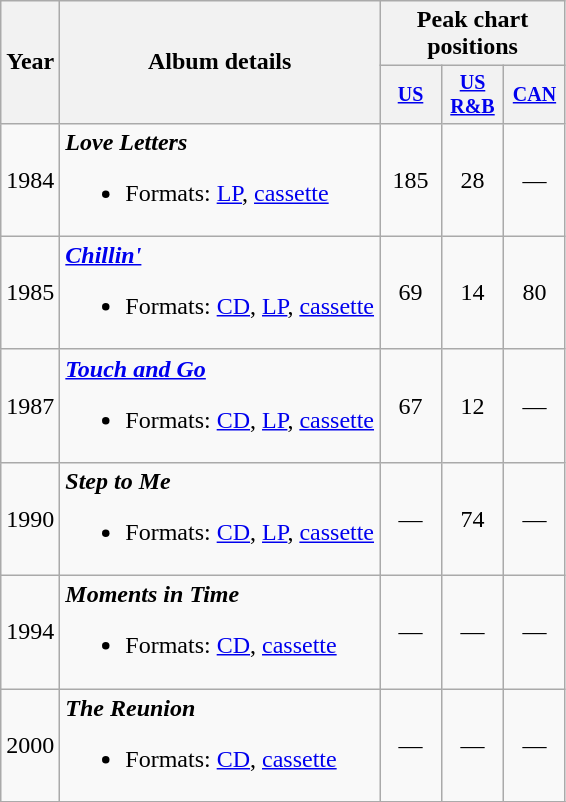<table class="wikitable" style="text-align:center;">
<tr>
<th rowspan="2">Year</th>
<th rowspan="2">Album details</th>
<th colspan="3">Peak chart positions</th>
</tr>
<tr style="font-size:smaller;">
<th width="35"><a href='#'>US</a><br></th>
<th width="35"><a href='#'>US R&B</a><br></th>
<th width="35"><a href='#'>CAN</a><br></th>
</tr>
<tr>
<td>1984</td>
<td style="text-align:left;"><strong><em>Love Letters</em></strong><br><ul><li>Formats: <a href='#'>LP</a>, <a href='#'>cassette</a></li></ul></td>
<td>185</td>
<td>28</td>
<td>—</td>
</tr>
<tr>
<td>1985</td>
<td style="text-align:left;"><strong><em><a href='#'>Chillin'</a></em></strong><br><ul><li>Formats: <a href='#'>CD</a>, <a href='#'>LP</a>, <a href='#'>cassette</a></li></ul></td>
<td>69</td>
<td>14</td>
<td>80</td>
</tr>
<tr>
<td>1987</td>
<td style="text-align:left;"><strong><em><a href='#'>Touch and Go</a></em></strong><br><ul><li>Formats: <a href='#'>CD</a>, <a href='#'>LP</a>, <a href='#'>cassette</a></li></ul></td>
<td>67</td>
<td>12</td>
<td>—</td>
</tr>
<tr>
<td>1990</td>
<td style="text-align:left;"><strong><em>Step to Me</em></strong><br><ul><li>Formats: <a href='#'>CD</a>, <a href='#'>LP</a>, <a href='#'>cassette</a></li></ul></td>
<td>—</td>
<td>74</td>
<td>—</td>
</tr>
<tr>
<td>1994</td>
<td style="text-align:left;"><strong><em>Moments in Time</em></strong><br><ul><li>Formats: <a href='#'>CD</a>, <a href='#'>cassette</a></li></ul></td>
<td>—</td>
<td>—</td>
<td>—</td>
</tr>
<tr>
<td>2000</td>
<td style="text-align:left;"><strong><em>The Reunion</em></strong><br><ul><li>Formats: <a href='#'>CD</a>, <a href='#'>cassette</a></li></ul></td>
<td>—</td>
<td>—</td>
<td>—</td>
</tr>
<tr>
</tr>
</table>
